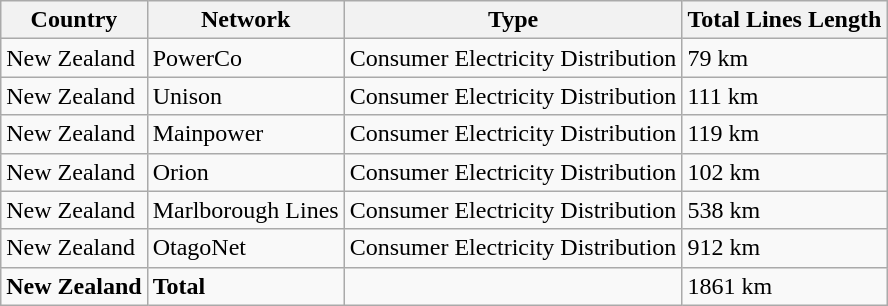<table class="wikitable">
<tr>
<th>Country</th>
<th>Network</th>
<th>Type</th>
<th>Total Lines Length</th>
</tr>
<tr>
<td>New Zealand</td>
<td>PowerCo</td>
<td>Consumer Electricity Distribution</td>
<td>79 km</td>
</tr>
<tr>
<td>New Zealand</td>
<td>Unison</td>
<td>Consumer Electricity Distribution</td>
<td>111 km</td>
</tr>
<tr>
<td>New Zealand</td>
<td>Mainpower</td>
<td>Consumer Electricity Distribution</td>
<td>119 km</td>
</tr>
<tr>
<td>New Zealand</td>
<td>Orion</td>
<td>Consumer Electricity Distribution</td>
<td>102 km</td>
</tr>
<tr>
<td>New Zealand</td>
<td>Marlborough Lines</td>
<td>Consumer Electricity Distribution</td>
<td>538 km</td>
</tr>
<tr>
<td>New Zealand</td>
<td>OtagoNet</td>
<td>Consumer Electricity Distribution</td>
<td>912 km</td>
</tr>
<tr>
<td><strong>New Zealand</strong></td>
<td><strong>Total</strong></td>
<td></td>
<td>1861 km</td>
</tr>
</table>
